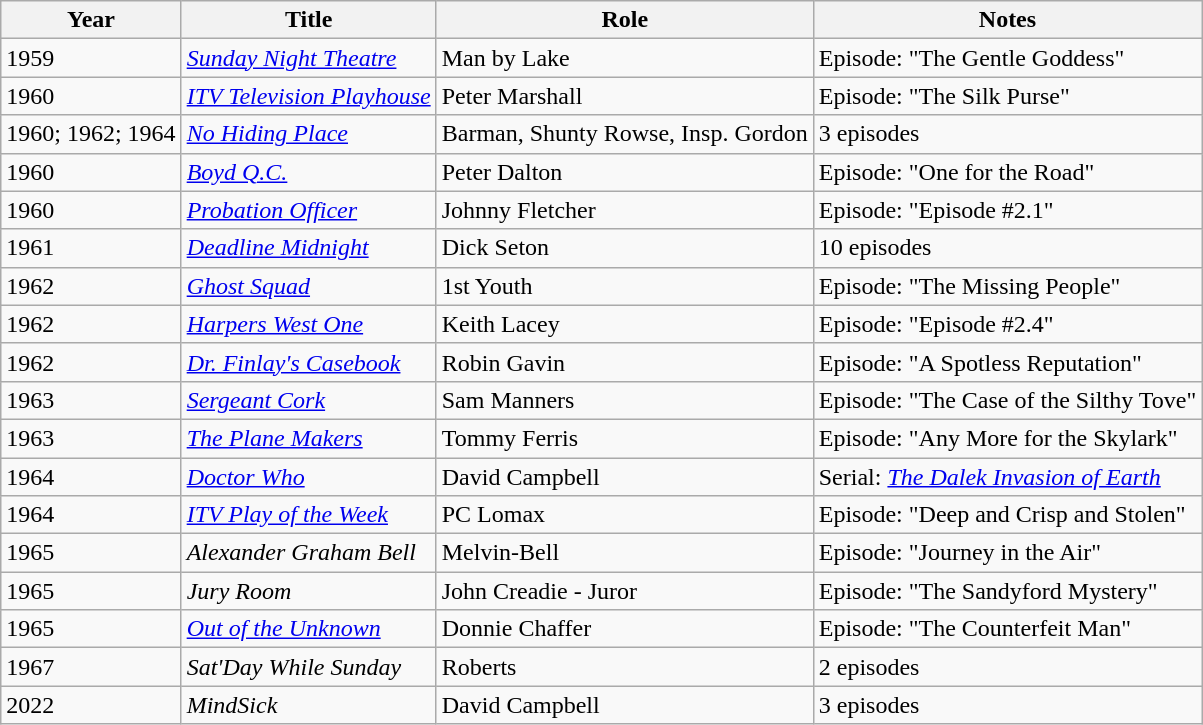<table class="wikitable sortable">
<tr>
<th>Year</th>
<th>Title</th>
<th>Role</th>
<th>Notes</th>
</tr>
<tr>
<td>1959</td>
<td><em><a href='#'>Sunday Night Theatre</a></em></td>
<td>Man by Lake</td>
<td>Episode: "The Gentle Goddess"</td>
</tr>
<tr>
<td>1960</td>
<td><em><a href='#'>ITV Television Playhouse</a></em></td>
<td>Peter Marshall</td>
<td>Episode: "The Silk Purse"</td>
</tr>
<tr>
<td>1960; 1962; 1964</td>
<td><em><a href='#'>No Hiding Place</a></em></td>
<td>Barman, Shunty Rowse, Insp. Gordon</td>
<td>3 episodes</td>
</tr>
<tr>
<td>1960</td>
<td><em><a href='#'>Boyd Q.C.</a></em></td>
<td>Peter Dalton</td>
<td>Episode: "One for the Road"</td>
</tr>
<tr>
<td>1960</td>
<td><em><a href='#'>Probation Officer</a></em></td>
<td>Johnny Fletcher</td>
<td>Episode: "Episode #2.1"</td>
</tr>
<tr>
<td>1961</td>
<td><em><a href='#'>Deadline Midnight</a></em></td>
<td>Dick Seton</td>
<td>10 episodes</td>
</tr>
<tr>
<td>1962</td>
<td><em><a href='#'>Ghost Squad</a></em></td>
<td>1st Youth</td>
<td>Episode: "The Missing People"</td>
</tr>
<tr>
<td>1962</td>
<td><em><a href='#'>Harpers West One</a></em></td>
<td>Keith Lacey</td>
<td>Episode: "Episode #2.4"</td>
</tr>
<tr>
<td>1962</td>
<td><em><a href='#'>Dr. Finlay's Casebook</a></em></td>
<td>Robin Gavin</td>
<td>Episode: "A Spotless Reputation"</td>
</tr>
<tr>
<td>1963</td>
<td><em><a href='#'>Sergeant Cork</a></em></td>
<td>Sam Manners</td>
<td>Episode: "The Case of the Silthy Tove"</td>
</tr>
<tr>
<td>1963</td>
<td><em><a href='#'>The Plane Makers</a></em></td>
<td>Tommy Ferris</td>
<td>Episode: "Any More for the Skylark"</td>
</tr>
<tr>
<td>1964</td>
<td><em><a href='#'>Doctor Who</a></em></td>
<td>David Campbell</td>
<td>Serial: <em><a href='#'>The Dalek Invasion of Earth</a></em></td>
</tr>
<tr>
<td>1964</td>
<td><em><a href='#'>ITV Play of the Week</a></em></td>
<td>PC Lomax</td>
<td>Episode: "Deep and Crisp and Stolen"</td>
</tr>
<tr>
<td>1965</td>
<td><em>Alexander Graham Bell</em></td>
<td>Melvin-Bell</td>
<td>Episode: "Journey in the Air"</td>
</tr>
<tr>
<td>1965</td>
<td><em>Jury Room</em></td>
<td>John Creadie - Juror</td>
<td>Episode: "The Sandyford Mystery"</td>
</tr>
<tr>
<td>1965</td>
<td><em><a href='#'>Out of the Unknown</a></em></td>
<td>Donnie Chaffer</td>
<td>Episode: "The Counterfeit Man"</td>
</tr>
<tr>
<td>1967</td>
<td><em>Sat'Day While Sunday</em></td>
<td>Roberts</td>
<td>2 episodes</td>
</tr>
<tr>
<td>2022</td>
<td><em>MindSick</em></td>
<td>David Campbell</td>
<td>3 episodes</td>
</tr>
</table>
